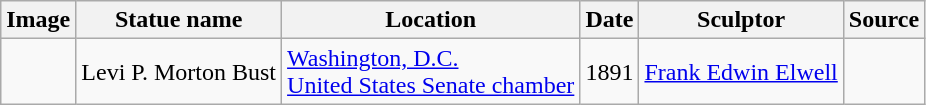<table class="wikitable sortable">
<tr>
<th scope="col" class="unsortable">Image</th>
<th scope="col">Statue name</th>
<th scope="col">Location</th>
<th scope="col">Date</th>
<th scope="col">Sculptor</th>
<th scope="col" class="unsortable">Source</th>
</tr>
<tr>
<td></td>
<td>Levi P. Morton Bust</td>
<td><a href='#'>Washington, D.C.</a><br><a href='#'>United States Senate chamber</a></td>
<td>1891</td>
<td><a href='#'>Frank Edwin Elwell</a></td>
<td></td>
</tr>
</table>
